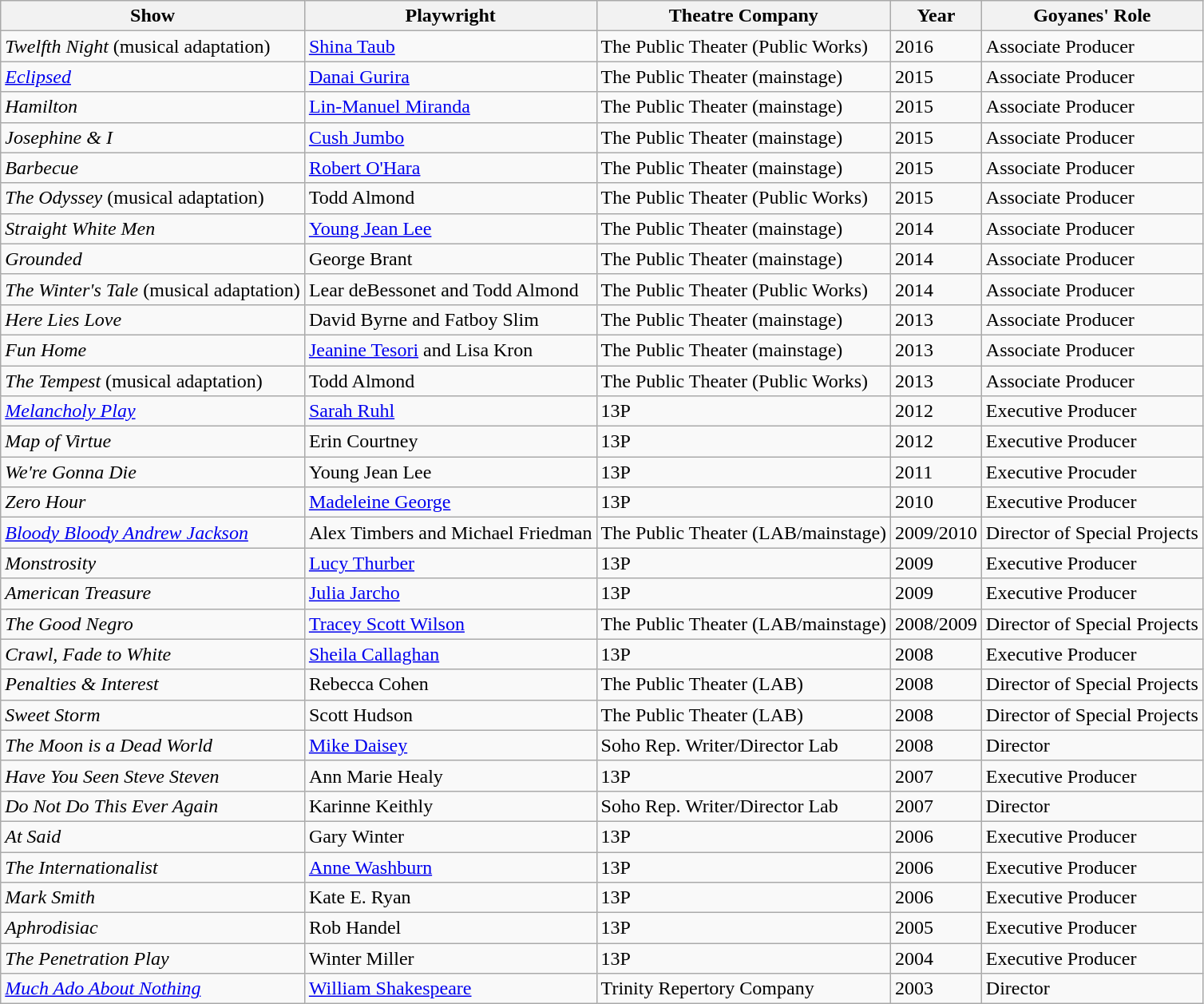<table class="wikitable">
<tr>
<th>Show</th>
<th>Playwright</th>
<th>Theatre Company</th>
<th>Year</th>
<th>Goyanes' Role</th>
</tr>
<tr>
<td><em>Twelfth Night</em> (musical adaptation)</td>
<td><a href='#'>Shina Taub</a></td>
<td>The Public Theater (Public Works)</td>
<td>2016</td>
<td>Associate Producer</td>
</tr>
<tr>
<td><em><a href='#'>Eclipsed</a></em></td>
<td><a href='#'>Danai Gurira</a></td>
<td>The Public Theater (mainstage)</td>
<td>2015</td>
<td>Associate Producer</td>
</tr>
<tr>
<td><em>Hamilton</em></td>
<td><a href='#'>Lin-Manuel Miranda</a></td>
<td>The Public Theater (mainstage)</td>
<td>2015</td>
<td>Associate Producer</td>
</tr>
<tr>
<td><em>Josephine & I</em></td>
<td><a href='#'>Cush Jumbo</a></td>
<td>The Public Theater (mainstage)</td>
<td>2015</td>
<td>Associate Producer</td>
</tr>
<tr>
<td><em>Barbecue</em></td>
<td><a href='#'>Robert O'Hara</a></td>
<td>The Public Theater (mainstage)</td>
<td>2015</td>
<td>Associate Producer</td>
</tr>
<tr>
<td><em>The Odyssey</em> (musical adaptation)</td>
<td>Todd Almond</td>
<td>The Public Theater (Public Works)</td>
<td>2015</td>
<td>Associate Producer</td>
</tr>
<tr>
<td><em>Straight White Men</em></td>
<td><a href='#'>Young Jean Lee</a></td>
<td>The Public Theater (mainstage)</td>
<td>2014</td>
<td>Associate Producer</td>
</tr>
<tr>
<td><em>Grounded</em></td>
<td>George Brant</td>
<td>The Public Theater (mainstage)</td>
<td>2014</td>
<td>Associate Producer</td>
</tr>
<tr>
<td><em>The Winter's Tale</em> (musical adaptation)</td>
<td>Lear deBessonet and Todd Almond</td>
<td>The Public Theater (Public Works)</td>
<td>2014</td>
<td>Associate Producer</td>
</tr>
<tr>
<td><em>Here Lies Love</em></td>
<td>David Byrne and Fatboy Slim</td>
<td>The Public Theater (mainstage)</td>
<td>2013</td>
<td>Associate Producer</td>
</tr>
<tr>
<td><em>Fun Home</em></td>
<td><a href='#'>Jeanine Tesori</a> and Lisa Kron</td>
<td>The Public Theater (mainstage)</td>
<td>2013</td>
<td>Associate Producer</td>
</tr>
<tr>
<td><em>The Tempest</em> (musical adaptation)</td>
<td>Todd Almond</td>
<td>The Public Theater (Public Works)</td>
<td>2013</td>
<td>Associate Producer</td>
</tr>
<tr>
<td><em><a href='#'>Melancholy Play</a></em></td>
<td><a href='#'>Sarah Ruhl</a></td>
<td>13P</td>
<td>2012</td>
<td>Executive Producer</td>
</tr>
<tr>
<td><em>Map of Virtue</em></td>
<td>Erin Courtney</td>
<td>13P</td>
<td>2012</td>
<td>Executive Producer</td>
</tr>
<tr>
<td><em>We're Gonna Die</em></td>
<td>Young Jean Lee</td>
<td>13P</td>
<td>2011</td>
<td>Executive Procuder</td>
</tr>
<tr>
<td><em>Zero Hour</em></td>
<td><a href='#'>Madeleine George</a></td>
<td>13P</td>
<td>2010</td>
<td>Executive Producer</td>
</tr>
<tr>
<td><em><a href='#'>Bloody Bloody Andrew Jackson</a></em></td>
<td>Alex Timbers and Michael Friedman</td>
<td>The Public Theater (LAB/mainstage)</td>
<td>2009/2010</td>
<td>Director of Special Projects</td>
</tr>
<tr>
<td><em>Monstrosity</em></td>
<td><a href='#'>Lucy Thurber</a></td>
<td>13P</td>
<td>2009</td>
<td>Executive Producer</td>
</tr>
<tr>
<td><em>American Treasure</em></td>
<td><a href='#'>Julia Jarcho</a></td>
<td>13P</td>
<td>2009</td>
<td>Executive Producer</td>
</tr>
<tr>
<td><em>The Good Negro</em></td>
<td><a href='#'>Tracey Scott Wilson</a></td>
<td>The Public Theater (LAB/mainstage)</td>
<td>2008/2009</td>
<td>Director of Special Projects</td>
</tr>
<tr>
<td><em>Crawl, Fade to White</em></td>
<td><a href='#'>Sheila Callaghan</a></td>
<td>13P</td>
<td>2008</td>
<td>Executive Producer</td>
</tr>
<tr>
<td><em>Penalties & Interest</em></td>
<td>Rebecca Cohen</td>
<td>The Public Theater (LAB)</td>
<td>2008</td>
<td>Director of Special Projects</td>
</tr>
<tr>
<td><em>Sweet Storm</em></td>
<td>Scott Hudson</td>
<td>The Public Theater (LAB)</td>
<td>2008</td>
<td>Director of Special Projects</td>
</tr>
<tr>
<td><em>The Moon is a Dead World</em></td>
<td><a href='#'>Mike Daisey</a></td>
<td>Soho Rep. Writer/Director Lab</td>
<td>2008</td>
<td>Director</td>
</tr>
<tr>
<td><em>Have You Seen Steve Steven</em></td>
<td>Ann Marie Healy</td>
<td>13P</td>
<td>2007</td>
<td>Executive Producer</td>
</tr>
<tr>
<td><em>Do Not Do This Ever Again</em></td>
<td>Karinne Keithly</td>
<td>Soho Rep. Writer/Director Lab</td>
<td>2007</td>
<td>Director</td>
</tr>
<tr>
<td><em>At Said</em></td>
<td>Gary Winter</td>
<td>13P</td>
<td>2006</td>
<td>Executive Producer</td>
</tr>
<tr>
<td><em>The Internationalist</em></td>
<td><a href='#'>Anne Washburn</a></td>
<td>13P</td>
<td>2006</td>
<td>Executive Producer</td>
</tr>
<tr>
<td><em>Mark Smith</em></td>
<td>Kate E. Ryan</td>
<td>13P</td>
<td>2006</td>
<td>Executive Producer</td>
</tr>
<tr>
<td><em>Aphrodisiac</em></td>
<td>Rob Handel</td>
<td>13P</td>
<td>2005</td>
<td>Executive Producer</td>
</tr>
<tr>
<td><em>The Penetration Play</em></td>
<td>Winter Miller</td>
<td>13P</td>
<td>2004</td>
<td>Executive Producer</td>
</tr>
<tr>
<td><em><a href='#'>Much Ado About Nothing</a></em></td>
<td><a href='#'>William Shakespeare</a></td>
<td>Trinity Repertory Company</td>
<td>2003</td>
<td>Director</td>
</tr>
</table>
